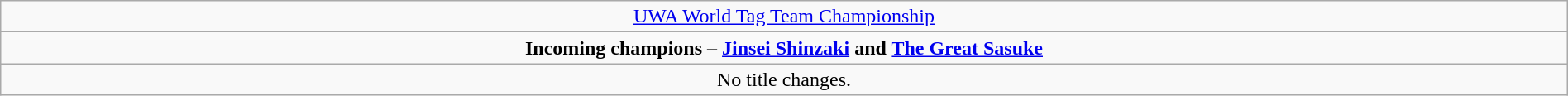<table class="wikitable" style="text-align:center; width:100%;">
<tr>
<td style="text-align: center;"><a href='#'>UWA World Tag Team Championship</a></td>
</tr>
<tr>
<td style="text-align: center;"><strong>Incoming champions – <a href='#'>Jinsei Shinzaki</a> and <a href='#'>The Great Sasuke</a></strong></td>
</tr>
<tr>
<td>No title changes.</td>
</tr>
</table>
